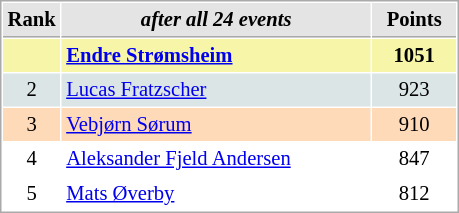<table cellspacing="1" cellpadding="3" style="border:1px solid #AAAAAA;font-size:86%">
<tr style="background-color: #E4E4E4;">
<th style="border-bottom:1px solid #AAAAAA; width: 10px;">Rank</th>
<th style="border-bottom:1px solid #AAAAAA; width: 200px;"><em>after all 24 events</em></th>
<th style="border-bottom:1px solid #AAAAAA; width: 50px;">Points</th>
</tr>
<tr style="background:#f7f6a8;">
<td style="text-align:center"></td>
<td> <strong><a href='#'>Endre Strømsheim</a></strong></td>
<td align=center><strong>1051</strong></td>
</tr>
<tr style="background:#dce5e5;">
<td align=center>2</td>
<td> <a href='#'>Lucas Fratzscher</a></td>
<td align=center>923</td>
</tr>
<tr style="background:#ffdab9;">
<td align=center>3</td>
<td> <a href='#'>Vebjørn Sørum</a></td>
<td align=center>910</td>
</tr>
<tr>
<td align=center>4</td>
<td> <a href='#'>Aleksander Fjeld Andersen</a></td>
<td align=center>847</td>
</tr>
<tr>
<td align=center>5</td>
<td> <a href='#'>Mats Øverby</a></td>
<td align=center>812</td>
</tr>
</table>
